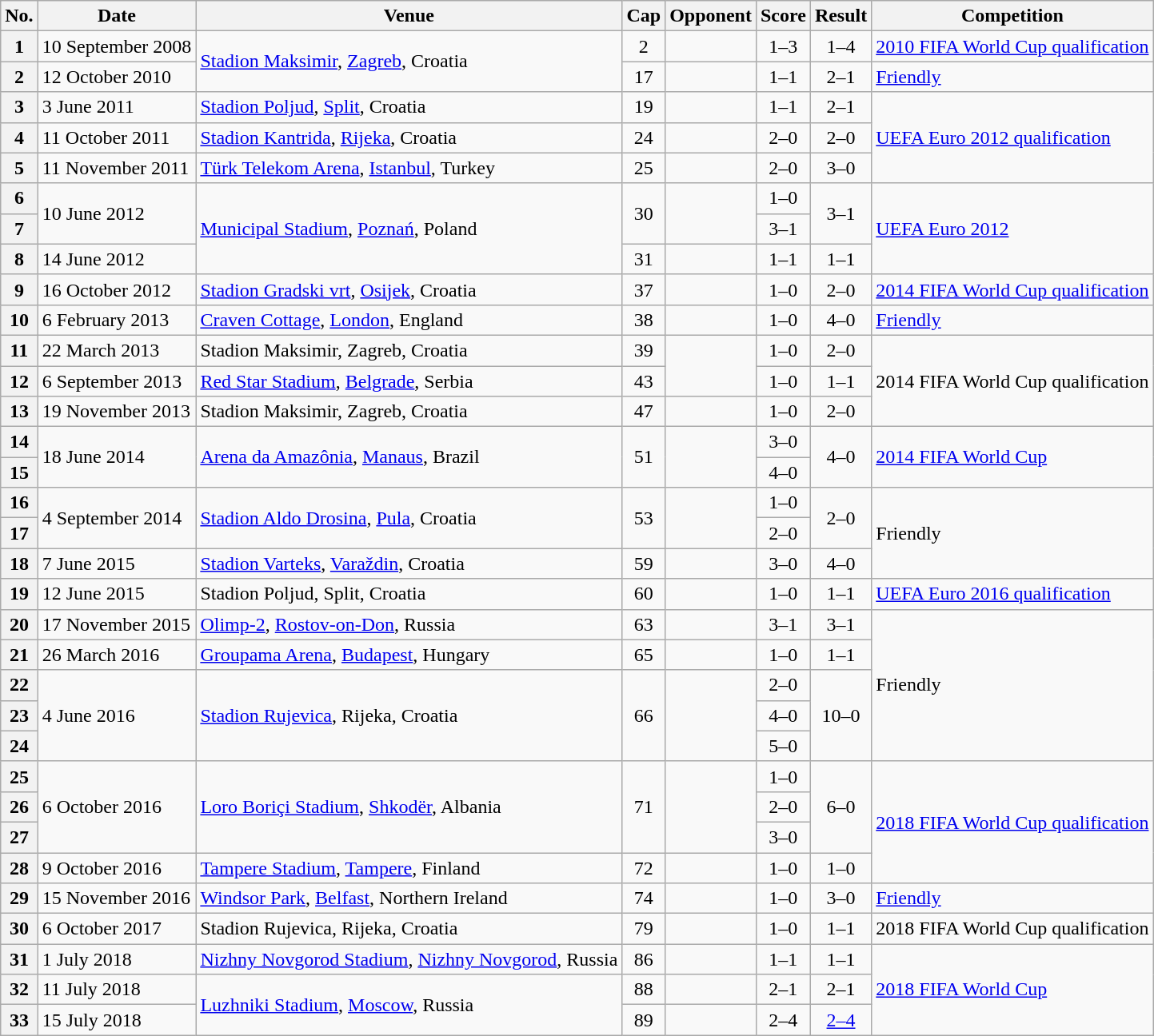<table class="wikitable sortable">
<tr>
<th>No.</th>
<th>Date</th>
<th>Venue</th>
<th>Cap</th>
<th>Opponent</th>
<th>Score</th>
<th>Result</th>
<th>Competition</th>
</tr>
<tr>
<th>1</th>
<td>10 September 2008</td>
<td rowspan="2"><a href='#'>Stadion Maksimir</a>, <a href='#'>Zagreb</a>, Croatia</td>
<td align=center>2</td>
<td></td>
<td align=center>1–3</td>
<td align=center>1–4</td>
<td><a href='#'>2010 FIFA World Cup qualification</a></td>
</tr>
<tr>
<th>2</th>
<td>12 October 2010</td>
<td align="center">17</td>
<td></td>
<td align=center>1–1</td>
<td align=center>2–1</td>
<td><a href='#'>Friendly</a></td>
</tr>
<tr>
<th>3</th>
<td>3 June 2011</td>
<td><a href='#'>Stadion Poljud</a>, <a href='#'>Split</a>, Croatia</td>
<td align=center>19</td>
<td></td>
<td align=center>1–1</td>
<td align=center>2–1</td>
<td rowspan="3"><a href='#'>UEFA Euro 2012 qualification</a></td>
</tr>
<tr>
<th>4</th>
<td>11 October 2011</td>
<td><a href='#'>Stadion Kantrida</a>, <a href='#'>Rijeka</a>, Croatia</td>
<td align=center>24</td>
<td></td>
<td align=center>2–0</td>
<td align=center>2–0</td>
</tr>
<tr>
<th>5</th>
<td>11 November 2011</td>
<td><a href='#'>Türk Telekom Arena</a>, <a href='#'>Istanbul</a>, Turkey</td>
<td align=center>25</td>
<td></td>
<td align=center>2–0</td>
<td align=center>3–0</td>
</tr>
<tr>
<th>6</th>
<td rowspan=2>10 June 2012</td>
<td rowspan="3"><a href='#'>Municipal Stadium</a>, <a href='#'>Poznań</a>, Poland</td>
<td align=center rowspan=2>30</td>
<td rowspan=2></td>
<td align=center>1–0</td>
<td rowspan="2" style="text-align:center;">3–1</td>
<td rowspan="3"><a href='#'>UEFA Euro 2012</a></td>
</tr>
<tr>
<th>7</th>
<td align=center>3–1</td>
</tr>
<tr>
<th>8</th>
<td>14 June 2012</td>
<td align="center">31</td>
<td></td>
<td align=center>1–1</td>
<td align=center>1–1</td>
</tr>
<tr>
<th>9</th>
<td>16 October 2012</td>
<td><a href='#'>Stadion Gradski vrt</a>, <a href='#'>Osijek</a>, Croatia</td>
<td align=center>37</td>
<td></td>
<td align=center>1–0</td>
<td align=center>2–0</td>
<td><a href='#'>2014 FIFA World Cup qualification</a></td>
</tr>
<tr>
<th>10</th>
<td>6 February 2013</td>
<td><a href='#'>Craven Cottage</a>, <a href='#'>London</a>, England</td>
<td align=center>38</td>
<td></td>
<td align=center>1–0</td>
<td align=center>4–0</td>
<td><a href='#'>Friendly</a></td>
</tr>
<tr>
<th>11</th>
<td>22 March 2013</td>
<td>Stadion Maksimir, Zagreb, Croatia</td>
<td align=center>39</td>
<td rowspan="2"></td>
<td align=center>1–0</td>
<td align=center>2–0</td>
<td rowspan="3">2014 FIFA World Cup qualification</td>
</tr>
<tr>
<th>12</th>
<td>6 September 2013</td>
<td><a href='#'>Red Star Stadium</a>, <a href='#'>Belgrade</a>, Serbia</td>
<td align=center>43</td>
<td align="center">1–0</td>
<td align=center>1–1</td>
</tr>
<tr>
<th>13</th>
<td>19 November 2013</td>
<td>Stadion Maksimir, Zagreb, Croatia</td>
<td align=center>47</td>
<td></td>
<td align=center>1–0</td>
<td align=center>2–0</td>
</tr>
<tr>
<th>14</th>
<td rowspan=2>18 June 2014</td>
<td rowspan=2><a href='#'>Arena da Amazônia</a>, <a href='#'>Manaus</a>, Brazil</td>
<td rowspan=2 align=center>51</td>
<td rowspan=2></td>
<td align=center>3–0</td>
<td rowspan="2" style="text-align:center;">4–0</td>
<td rowspan=2><a href='#'>2014 FIFA World Cup</a></td>
</tr>
<tr>
<th>15</th>
<td align=center>4–0</td>
</tr>
<tr>
<th>16</th>
<td rowspan=2>4 September 2014</td>
<td rowspan=2><a href='#'>Stadion Aldo Drosina</a>, <a href='#'>Pula</a>, Croatia</td>
<td align=center rowspan=2>53</td>
<td rowspan=2></td>
<td align=center>1–0</td>
<td rowspan="2" style="text-align:center;">2–0</td>
<td rowspan="3">Friendly</td>
</tr>
<tr>
<th>17</th>
<td align=center>2–0</td>
</tr>
<tr>
<th>18</th>
<td>7 June 2015</td>
<td><a href='#'>Stadion Varteks</a>, <a href='#'>Varaždin</a>, Croatia</td>
<td align=center>59</td>
<td></td>
<td align=center>3–0</td>
<td align=center>4–0</td>
</tr>
<tr>
<th>19</th>
<td>12 June 2015</td>
<td>Stadion Poljud, Split, Croatia</td>
<td align=center>60</td>
<td></td>
<td align=center>1–0</td>
<td align=center>1–1</td>
<td><a href='#'>UEFA Euro 2016 qualification</a></td>
</tr>
<tr>
<th>20</th>
<td>17 November 2015</td>
<td><a href='#'>Olimp-2</a>, <a href='#'>Rostov-on-Don</a>, Russia</td>
<td align=center>63</td>
<td></td>
<td align=center>3–1</td>
<td align=center>3–1</td>
<td rowspan="5">Friendly</td>
</tr>
<tr>
<th>21</th>
<td>26 March 2016</td>
<td><a href='#'>Groupama Arena</a>, <a href='#'>Budapest</a>, Hungary</td>
<td align=center>65</td>
<td></td>
<td align=center>1–0</td>
<td align=center>1–1</td>
</tr>
<tr>
<th>22</th>
<td rowspan=3>4 June 2016</td>
<td rowspan=3><a href='#'>Stadion Rujevica</a>, Rijeka, Croatia</td>
<td rowspan=3 align=center>66</td>
<td rowspan=3></td>
<td align=center>2–0</td>
<td rowspan="3" style="text-align:center;">10–0</td>
</tr>
<tr>
<th>23</th>
<td align=center>4–0</td>
</tr>
<tr>
<th>24</th>
<td align=center>5–0</td>
</tr>
<tr>
<th>25</th>
<td rowspan=3>6 October 2016</td>
<td rowspan=3><a href='#'>Loro Boriçi Stadium</a>, <a href='#'>Shkodër</a>, Albania</td>
<td align=center rowspan=3>71</td>
<td rowspan=3></td>
<td align=center>1–0</td>
<td rowspan="3" style="text-align:center;">6–0</td>
<td rowspan="4"><a href='#'>2018 FIFA World Cup qualification</a></td>
</tr>
<tr>
<th>26</th>
<td align=center>2–0</td>
</tr>
<tr>
<th>27</th>
<td align=center>3–0</td>
</tr>
<tr>
<th>28</th>
<td>9 October 2016</td>
<td><a href='#'>Tampere Stadium</a>, <a href='#'>Tampere</a>, Finland</td>
<td align=center>72</td>
<td></td>
<td align=center>1–0</td>
<td style="text-align:center;">1–0</td>
</tr>
<tr>
<th>29</th>
<td>15 November 2016</td>
<td><a href='#'>Windsor Park</a>, <a href='#'>Belfast</a>, Northern Ireland</td>
<td align=center>74</td>
<td></td>
<td align=center>1–0</td>
<td style="text-align:center;">3–0</td>
<td><a href='#'>Friendly</a></td>
</tr>
<tr>
<th>30</th>
<td>6 October 2017</td>
<td>Stadion Rujevica, Rijeka, Croatia</td>
<td align=center>79</td>
<td></td>
<td align=center>1–0</td>
<td style="text-align:center;">1–1</td>
<td>2018 FIFA World Cup qualification</td>
</tr>
<tr>
<th>31</th>
<td>1 July 2018</td>
<td><a href='#'>Nizhny Novgorod Stadium</a>, <a href='#'>Nizhny Novgorod</a>, Russia</td>
<td align=center>86</td>
<td></td>
<td align=center>1–1</td>
<td style="text-align:center;">1–1</td>
<td rowspan="3"><a href='#'>2018 FIFA World Cup</a></td>
</tr>
<tr>
<th>32</th>
<td>11 July 2018</td>
<td rowspan="2"><a href='#'>Luzhniki Stadium</a>, <a href='#'>Moscow</a>, Russia</td>
<td align=center>88</td>
<td></td>
<td align=center>2–1</td>
<td style="text-align:center;">2–1</td>
</tr>
<tr>
<th>33</th>
<td>15 July 2018</td>
<td align="center">89</td>
<td></td>
<td align=center>2–4</td>
<td style="text-align:center;"><a href='#'>2–4</a></td>
</tr>
</table>
